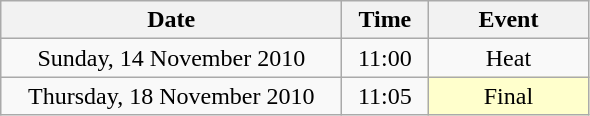<table class = "wikitable" style="text-align:center;">
<tr>
<th width=220>Date</th>
<th width=50>Time</th>
<th width=100>Event</th>
</tr>
<tr>
<td>Sunday, 14 November 2010</td>
<td>11:00</td>
<td>Heat</td>
</tr>
<tr>
<td>Thursday, 18 November 2010</td>
<td>11:05</td>
<td bgcolor=ffffcc>Final</td>
</tr>
</table>
